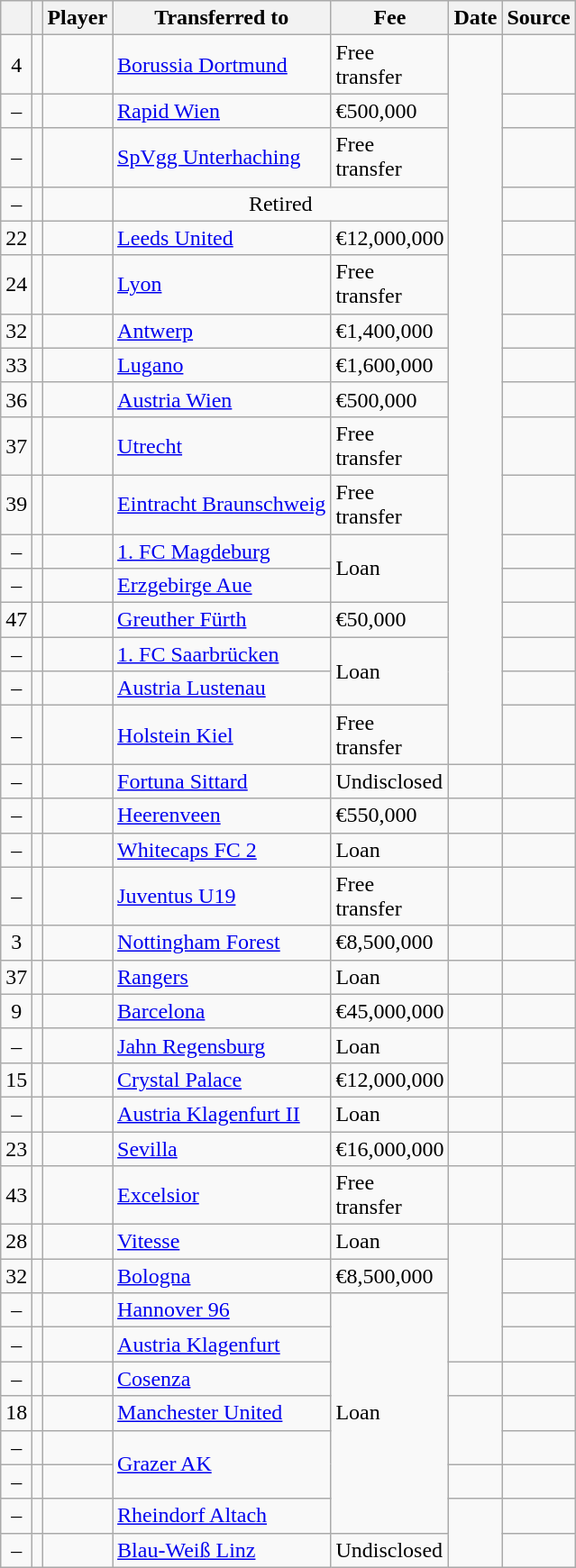<table class="wikitable plainrowheaders sortable">
<tr>
<th></th>
<th></th>
<th scope=col>Player</th>
<th>Transferred to</th>
<th !scope=col; style="width: 65px;">Fee</th>
<th scope=col>Date</th>
<th scope=col>Source</th>
</tr>
<tr>
<td align=center>4</td>
<td align=center></td>
<td></td>
<td> <a href='#'>Borussia Dortmund</a></td>
<td>Free transfer</td>
<td rowspan="17"></td>
<td></td>
</tr>
<tr>
<td align=center>–</td>
<td align=center></td>
<td></td>
<td> <a href='#'>Rapid Wien</a></td>
<td>€500,000</td>
<td></td>
</tr>
<tr>
<td align=center>–</td>
<td align=center></td>
<td></td>
<td> <a href='#'>SpVgg Unterhaching</a></td>
<td>Free transfer</td>
<td></td>
</tr>
<tr>
<td align=center>–</td>
<td align=center></td>
<td></td>
<td colspan="2" style="text-align: center;">Retired</td>
<td></td>
</tr>
<tr>
<td align=center>22</td>
<td align=center></td>
<td></td>
<td> <a href='#'>Leeds United</a></td>
<td>€12,000,000</td>
<td></td>
</tr>
<tr>
<td align=center>24</td>
<td align=center></td>
<td></td>
<td> <a href='#'>Lyon</a></td>
<td>Free transfer</td>
<td></td>
</tr>
<tr>
<td align=center>32</td>
<td align=center></td>
<td></td>
<td> <a href='#'>Antwerp</a></td>
<td>€1,400,000</td>
<td></td>
</tr>
<tr>
<td align=center>33</td>
<td align=center></td>
<td></td>
<td> <a href='#'>Lugano</a></td>
<td>€1,600,000</td>
<td></td>
</tr>
<tr>
<td align=center>36</td>
<td align=center></td>
<td></td>
<td> <a href='#'>Austria Wien</a></td>
<td>€500,000</td>
<td></td>
</tr>
<tr>
<td align=center>37</td>
<td align=center></td>
<td></td>
<td> <a href='#'>Utrecht</a></td>
<td>Free transfer</td>
<td></td>
</tr>
<tr>
<td align=center>39</td>
<td align=center></td>
<td></td>
<td> <a href='#'>Eintracht Braunschweig</a></td>
<td>Free transfer</td>
<td></td>
</tr>
<tr>
<td align=center>–</td>
<td align=center></td>
<td></td>
<td> <a href='#'>1. FC Magdeburg</a></td>
<td rowspan="2">Loan</td>
<td></td>
</tr>
<tr>
<td align=center>–</td>
<td align=center></td>
<td></td>
<td> <a href='#'>Erzgebirge Aue</a></td>
<td></td>
</tr>
<tr>
<td align=center>47</td>
<td align=center></td>
<td></td>
<td> <a href='#'>Greuther Fürth</a></td>
<td>€50,000</td>
<td></td>
</tr>
<tr>
<td align=center>–</td>
<td align=center></td>
<td></td>
<td> <a href='#'>1. FC Saarbrücken</a></td>
<td rowspan="2">Loan</td>
<td></td>
</tr>
<tr>
<td align=center>–</td>
<td align=center></td>
<td></td>
<td> <a href='#'>Austria Lustenau</a></td>
<td></td>
</tr>
<tr>
<td align=center>–</td>
<td align=center></td>
<td></td>
<td> <a href='#'>Holstein Kiel</a></td>
<td>Free transfer</td>
<td></td>
</tr>
<tr>
<td align=center>–</td>
<td align=center></td>
<td></td>
<td> <a href='#'>Fortuna Sittard</a></td>
<td>Undisclosed</td>
<td></td>
<td></td>
</tr>
<tr>
<td align=center>–</td>
<td align=center></td>
<td></td>
<td> <a href='#'>Heerenveen</a></td>
<td>€550,000</td>
<td></td>
<td></td>
</tr>
<tr>
<td align=center>–</td>
<td align=center></td>
<td></td>
<td> <a href='#'>Whitecaps FC 2</a></td>
<td>Loan</td>
<td></td>
<td></td>
</tr>
<tr>
<td align=center>–</td>
<td align=center></td>
<td></td>
<td> <a href='#'>Juventus U19</a></td>
<td>Free transfer</td>
<td></td>
<td></td>
</tr>
<tr>
<td align=center>3</td>
<td align=center></td>
<td></td>
<td> <a href='#'>Nottingham Forest</a></td>
<td>€8,500,000</td>
<td></td>
<td></td>
</tr>
<tr>
<td align=center>37</td>
<td align=center></td>
<td></td>
<td> <a href='#'>Rangers</a></td>
<td>Loan</td>
<td></td>
<td></td>
</tr>
<tr>
<td align=center>9</td>
<td align=center></td>
<td></td>
<td> <a href='#'>Barcelona</a></td>
<td>€45,000,000</td>
<td></td>
<td></td>
</tr>
<tr>
<td align=center>–</td>
<td align=center></td>
<td></td>
<td> <a href='#'>Jahn Regensburg</a></td>
<td>Loan</td>
<td rowspan="2"></td>
<td></td>
</tr>
<tr>
<td align=center>15</td>
<td align=center></td>
<td></td>
<td> <a href='#'>Crystal Palace</a></td>
<td>€12,000,000</td>
<td></td>
</tr>
<tr>
<td align=center>–</td>
<td align=center></td>
<td></td>
<td> <a href='#'>Austria Klagenfurt II</a></td>
<td>Loan</td>
<td></td>
<td></td>
</tr>
<tr>
<td align=center>23</td>
<td align=center></td>
<td></td>
<td> <a href='#'>Sevilla</a></td>
<td>€16,000,000</td>
<td></td>
<td></td>
</tr>
<tr>
<td align=center>43</td>
<td align=center></td>
<td></td>
<td> <a href='#'>Excelsior</a></td>
<td>Free transfer</td>
<td></td>
<td></td>
</tr>
<tr>
<td align=center>28</td>
<td align=center></td>
<td></td>
<td> <a href='#'>Vitesse</a></td>
<td>Loan</td>
<td rowspan="4"></td>
<td></td>
</tr>
<tr>
<td align=center>32</td>
<td align=center></td>
<td></td>
<td> <a href='#'>Bologna</a></td>
<td>€8,500,000</td>
<td></td>
</tr>
<tr>
<td align=center>–</td>
<td align=center></td>
<td></td>
<td> <a href='#'>Hannover 96</a></td>
<td rowspan="7">Loan</td>
<td></td>
</tr>
<tr>
<td align=center>–</td>
<td align=center></td>
<td></td>
<td> <a href='#'>Austria Klagenfurt</a></td>
<td></td>
</tr>
<tr>
<td align=center>–</td>
<td align=center></td>
<td></td>
<td> <a href='#'>Cosenza</a></td>
<td></td>
<td></td>
</tr>
<tr>
<td align=center>18</td>
<td align=center></td>
<td></td>
<td> <a href='#'>Manchester United</a></td>
<td rowspan="2"></td>
<td></td>
</tr>
<tr>
<td align=center>–</td>
<td align=center></td>
<td></td>
<td rowspan="2"> <a href='#'>Grazer AK</a></td>
<td></td>
</tr>
<tr>
<td align=center>–</td>
<td align=center></td>
<td></td>
<td></td>
<td></td>
</tr>
<tr>
<td align=center>–</td>
<td align=center></td>
<td></td>
<td> <a href='#'>Rheindorf Altach</a></td>
<td rowspan="2"></td>
<td></td>
</tr>
<tr>
<td align=center>–</td>
<td align=center></td>
<td></td>
<td> <a href='#'>Blau-Weiß Linz</a></td>
<td>Undisclosed</td>
<td></td>
</tr>
</table>
